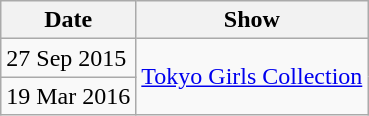<table class="wikitable">
<tr>
<th>Date</th>
<th>Show</th>
</tr>
<tr>
<td>27 Sep 2015</td>
<td rowspan="2"><a href='#'>Tokyo Girls Collection</a></td>
</tr>
<tr>
<td>19 Mar 2016</td>
</tr>
</table>
